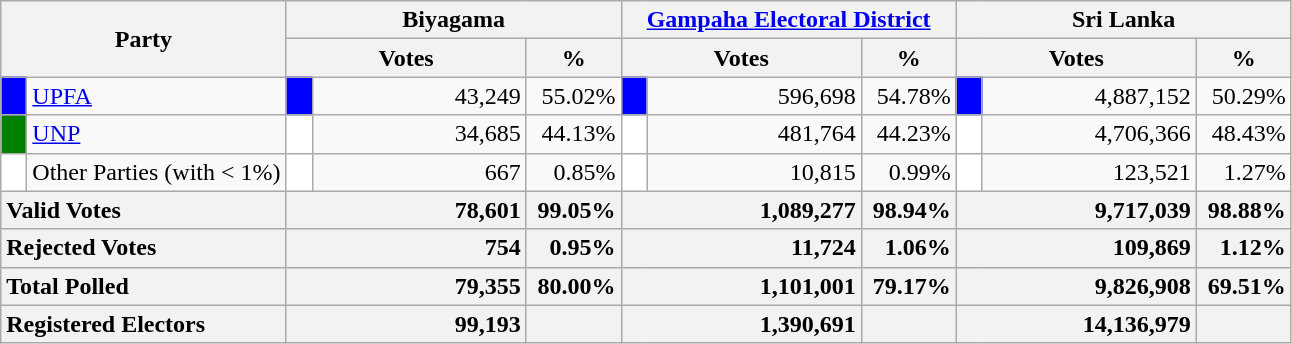<table class="wikitable">
<tr>
<th colspan="2" width="144px"rowspan="2">Party</th>
<th colspan="3" width="216px">Biyagama</th>
<th colspan="3" width="216px"><a href='#'>Gampaha Electoral District</a></th>
<th colspan="3" width="216px">Sri Lanka</th>
</tr>
<tr>
<th colspan="2" width="144px">Votes</th>
<th>%</th>
<th colspan="2" width="144px">Votes</th>
<th>%</th>
<th colspan="2" width="144px">Votes</th>
<th>%</th>
</tr>
<tr>
<td style="background-color:blue;" width="10px"></td>
<td style="text-align:left;"><a href='#'>UPFA</a></td>
<td style="background-color:blue;" width="10px"></td>
<td style="text-align:right;">43,249</td>
<td style="text-align:right;">55.02%</td>
<td style="background-color:blue;" width="10px"></td>
<td style="text-align:right;">596,698</td>
<td style="text-align:right;">54.78%</td>
<td style="background-color:blue;" width="10px"></td>
<td style="text-align:right;">4,887,152</td>
<td style="text-align:right;">50.29%</td>
</tr>
<tr>
<td style="background-color:green;" width="10px"></td>
<td style="text-align:left;"><a href='#'>UNP</a></td>
<td style="background-color:white;" width="10px"></td>
<td style="text-align:right;">34,685</td>
<td style="text-align:right;">44.13%</td>
<td style="background-color:white;" width="10px"></td>
<td style="text-align:right;">481,764</td>
<td style="text-align:right;">44.23%</td>
<td style="background-color:white;" width="10px"></td>
<td style="text-align:right;">4,706,366</td>
<td style="text-align:right;">48.43%</td>
</tr>
<tr>
<td style="background-color:white;" width="10px"></td>
<td style="text-align:left;">Other Parties (with < 1%)</td>
<td style="background-color:white;" width="10px"></td>
<td style="text-align:right;">667</td>
<td style="text-align:right;">0.85%</td>
<td style="background-color:white;" width="10px"></td>
<td style="text-align:right;">10,815</td>
<td style="text-align:right;">0.99%</td>
<td style="background-color:white;" width="10px"></td>
<td style="text-align:right;">123,521</td>
<td style="text-align:right;">1.27%</td>
</tr>
<tr>
<th colspan="2" width="144px"style="text-align:left;">Valid Votes</th>
<th style="text-align:right;"colspan="2" width="144px">78,601</th>
<th style="text-align:right;">99.05%</th>
<th style="text-align:right;"colspan="2" width="144px">1,089,277</th>
<th style="text-align:right;">98.94%</th>
<th style="text-align:right;"colspan="2" width="144px">9,717,039</th>
<th style="text-align:right;">98.88%</th>
</tr>
<tr>
<th colspan="2" width="144px"style="text-align:left;">Rejected Votes</th>
<th style="text-align:right;"colspan="2" width="144px">754</th>
<th style="text-align:right;">0.95%</th>
<th style="text-align:right;"colspan="2" width="144px">11,724</th>
<th style="text-align:right;">1.06%</th>
<th style="text-align:right;"colspan="2" width="144px">109,869</th>
<th style="text-align:right;">1.12%</th>
</tr>
<tr>
<th colspan="2" width="144px"style="text-align:left;">Total Polled</th>
<th style="text-align:right;"colspan="2" width="144px">79,355</th>
<th style="text-align:right;">80.00%</th>
<th style="text-align:right;"colspan="2" width="144px">1,101,001</th>
<th style="text-align:right;">79.17%</th>
<th style="text-align:right;"colspan="2" width="144px">9,826,908</th>
<th style="text-align:right;">69.51%</th>
</tr>
<tr>
<th colspan="2" width="144px"style="text-align:left;">Registered Electors</th>
<th style="text-align:right;"colspan="2" width="144px">99,193</th>
<th></th>
<th style="text-align:right;"colspan="2" width="144px">1,390,691</th>
<th></th>
<th style="text-align:right;"colspan="2" width="144px">14,136,979</th>
<th></th>
</tr>
</table>
